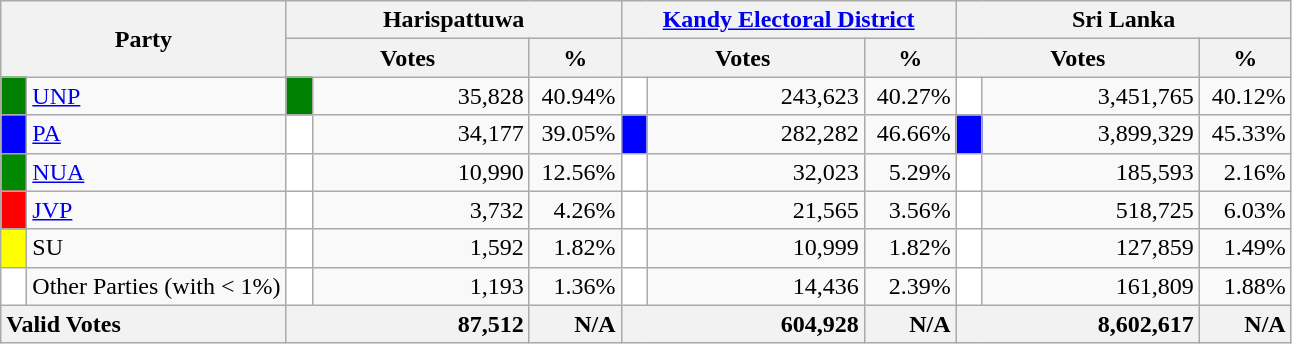<table class="wikitable">
<tr>
<th colspan="2" width="144px"rowspan="2">Party</th>
<th colspan="3" width="216px">Harispattuwa</th>
<th colspan="3" width="216px"><a href='#'>Kandy Electoral District</a></th>
<th colspan="3" width="216px">Sri Lanka</th>
</tr>
<tr>
<th colspan="2" width="144px">Votes</th>
<th>%</th>
<th colspan="2" width="144px">Votes</th>
<th>%</th>
<th colspan="2" width="144px">Votes</th>
<th>%</th>
</tr>
<tr>
<td style="background-color:green;" width="10px"></td>
<td style="text-align:left;"><a href='#'>UNP</a></td>
<td style="background-color:green;" width="10px"></td>
<td style="text-align:right;">35,828</td>
<td style="text-align:right;">40.94%</td>
<td style="background-color:white;" width="10px"></td>
<td style="text-align:right;">243,623</td>
<td style="text-align:right;">40.27%</td>
<td style="background-color:white;" width="10px"></td>
<td style="text-align:right;">3,451,765</td>
<td style="text-align:right;">40.12%</td>
</tr>
<tr>
<td style="background-color:blue;" width="10px"></td>
<td style="text-align:left;"><a href='#'>PA</a></td>
<td style="background-color:white;" width="10px"></td>
<td style="text-align:right;">34,177</td>
<td style="text-align:right;">39.05%</td>
<td style="background-color:blue;" width="10px"></td>
<td style="text-align:right;">282,282</td>
<td style="text-align:right;">46.66%</td>
<td style="background-color:blue;" width="10px"></td>
<td style="text-align:right;">3,899,329</td>
<td style="text-align:right;">45.33%</td>
</tr>
<tr>
<td style="background-color:#008800;" width="10px"></td>
<td style="text-align:left;"><a href='#'>NUA</a></td>
<td style="background-color:white;" width="10px"></td>
<td style="text-align:right;">10,990</td>
<td style="text-align:right;">12.56%</td>
<td style="background-color:white;" width="10px"></td>
<td style="text-align:right;">32,023</td>
<td style="text-align:right;">5.29%</td>
<td style="background-color:white;" width="10px"></td>
<td style="text-align:right;">185,593</td>
<td style="text-align:right;">2.16%</td>
</tr>
<tr>
<td style="background-color:red;" width="10px"></td>
<td style="text-align:left;"><a href='#'>JVP</a></td>
<td style="background-color:white;" width="10px"></td>
<td style="text-align:right;">3,732</td>
<td style="text-align:right;">4.26%</td>
<td style="background-color:white;" width="10px"></td>
<td style="text-align:right;">21,565</td>
<td style="text-align:right;">3.56%</td>
<td style="background-color:white;" width="10px"></td>
<td style="text-align:right;">518,725</td>
<td style="text-align:right;">6.03%</td>
</tr>
<tr>
<td style="background-color:yellow;" width="10px"></td>
<td style="text-align:left;">SU</td>
<td style="background-color:white;" width="10px"></td>
<td style="text-align:right;">1,592</td>
<td style="text-align:right;">1.82%</td>
<td style="background-color:white;" width="10px"></td>
<td style="text-align:right;">10,999</td>
<td style="text-align:right;">1.82%</td>
<td style="background-color:white;" width="10px"></td>
<td style="text-align:right;">127,859</td>
<td style="text-align:right;">1.49%</td>
</tr>
<tr>
<td style="background-color:white;" width="10px"></td>
<td style="text-align:left;">Other Parties (with < 1%)</td>
<td style="background-color:white;" width="10px"></td>
<td style="text-align:right;">1,193</td>
<td style="text-align:right;">1.36%</td>
<td style="background-color:white;" width="10px"></td>
<td style="text-align:right;">14,436</td>
<td style="text-align:right;">2.39%</td>
<td style="background-color:white;" width="10px"></td>
<td style="text-align:right;">161,809</td>
<td style="text-align:right;">1.88%</td>
</tr>
<tr>
<th colspan="2" width="144px"style="text-align:left;">Valid Votes</th>
<th style="text-align:right;"colspan="2" width="144px">87,512</th>
<th style="text-align:right;">N/A</th>
<th style="text-align:right;"colspan="2" width="144px">604,928</th>
<th style="text-align:right;">N/A</th>
<th style="text-align:right;"colspan="2" width="144px">8,602,617</th>
<th style="text-align:right;">N/A</th>
</tr>
</table>
